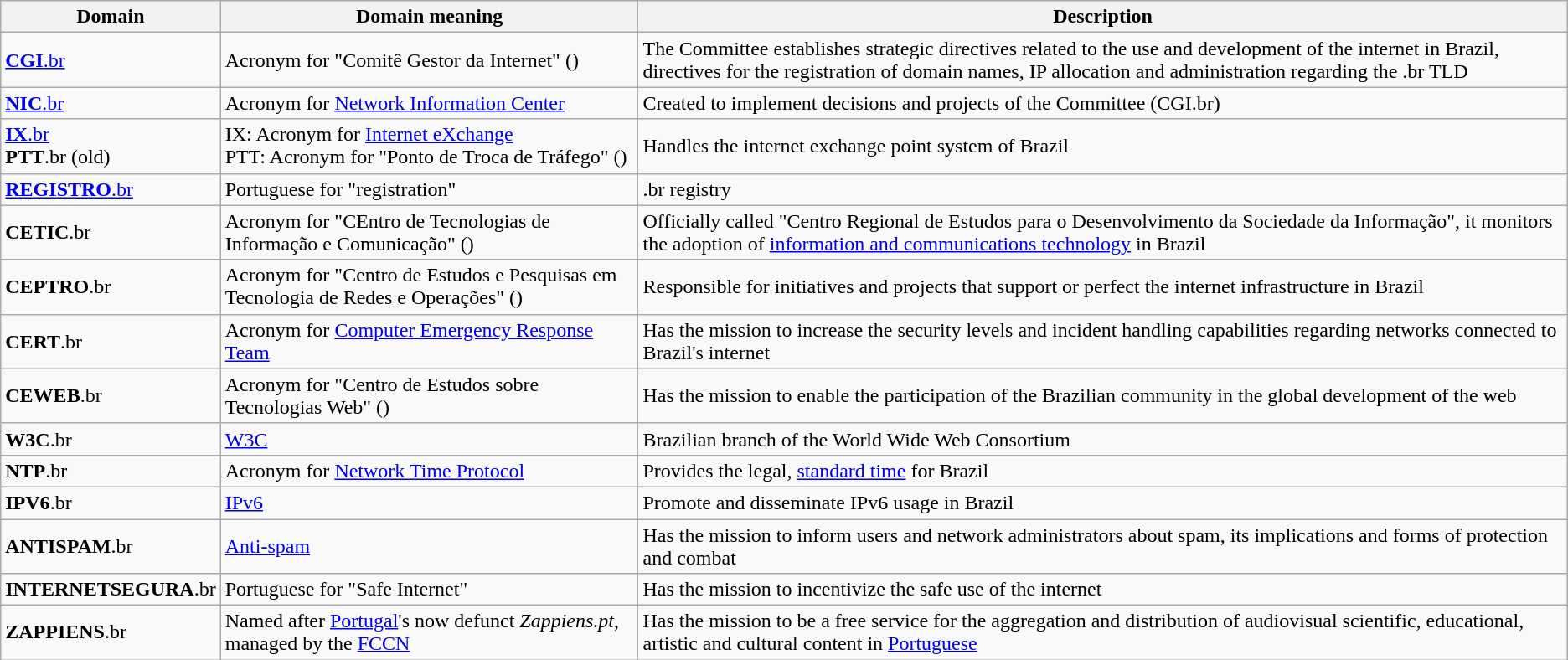<table class="wikitable" border="1">
<tr>
<th>Domain</th>
<th>Domain meaning</th>
<th>Description</th>
</tr>
<tr>
<td><a href='#'><strong>CGI</strong>.br</a></td>
<td>Acronym for "Comitê Gestor da Internet" ()</td>
<td>The Committee establishes strategic directives related to the use and development of the internet in Brazil, directives for the registration of domain names, IP allocation and administration regarding the .br TLD</td>
</tr>
<tr>
<td><a href='#'><strong>NIC</strong>.br</a></td>
<td>Acronym for <a href='#'>Network Information Center</a></td>
<td>Created to implement decisions and projects of the Committee (CGI.br)</td>
</tr>
<tr>
<td><a href='#'><strong>IX</strong>.br</a><br><strong>PTT</strong>.br (old)</td>
<td>IX: Acronym for <a href='#'>Internet eXchange</a><br>PTT: Acronym for "Ponto de Troca de Tráfego" ()</td>
<td>Handles the internet exchange point system of Brazil</td>
</tr>
<tr>
<td><a href='#'><strong>REGISTRO</strong>.br</a></td>
<td>Portuguese for "registration"</td>
<td>.br registry</td>
</tr>
<tr>
<td><strong>CETIC</strong>.br</td>
<td>Acronym for "CEntro de Tecnologias de Informação e Comunicação" ()</td>
<td>Officially called "Centro Regional de Estudos para o Desenvolvimento da Sociedade da Informação", it monitors the adoption of <a href='#'>information and communications technology</a> in Brazil</td>
</tr>
<tr>
<td><strong>CEPTRO</strong>.br</td>
<td>Acronym for "Centro de Estudos e Pesquisas em Tecnologia de Redes e Operações" ()</td>
<td>Responsible for initiatives and projects that support or perfect the internet infrastructure in Brazil</td>
</tr>
<tr>
<td><strong>CERT</strong>.br</td>
<td>Acronym for <a href='#'>Computer Emergency Response Team</a></td>
<td>Has the mission to increase the security levels and incident handling capabilities regarding networks connected to Brazil's internet</td>
</tr>
<tr>
<td><strong>CEWEB</strong>.br</td>
<td>Acronym for "Centro de Estudos sobre Tecnologias Web" ()</td>
<td>Has the mission to enable the participation of the Brazilian community in the global development of the web</td>
</tr>
<tr>
<td><strong>W3C</strong>.br</td>
<td><a href='#'>W3C</a></td>
<td>Brazilian branch of the World Wide Web Consortium</td>
</tr>
<tr>
<td><strong>NTP</strong>.br</td>
<td>Acronym for <a href='#'>Network Time Protocol</a></td>
<td>Provides the legal, <a href='#'>standard time</a> for Brazil</td>
</tr>
<tr>
<td><strong>IPV6</strong>.br</td>
<td><a href='#'>IPv6</a></td>
<td>Promote and disseminate IPv6 usage in Brazil</td>
</tr>
<tr>
<td><strong>ANTISPAM</strong>.br</td>
<td><a href='#'>Anti-spam</a></td>
<td>Has the mission to inform users and network administrators about spam, its implications and forms of protection and combat</td>
</tr>
<tr>
<td><strong>INTERNETSEGURA</strong>.br</td>
<td>Portuguese for "Safe Internet"</td>
<td>Has the mission to incentivize the safe use of the internet</td>
</tr>
<tr>
<td><strong>ZAPPIENS</strong>.br</td>
<td>Named after <a href='#'>Portugal</a>'s now defunct <em>Zappiens.pt</em>, managed by the <a href='#'>FCCN</a></td>
<td>Has the mission to be a free service for the aggregation and distribution of audiovisual scientific, educational, artistic and cultural content in <a href='#'>Portuguese</a></td>
</tr>
</table>
